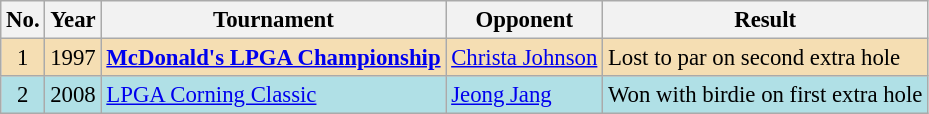<table class="wikitable" style="font-size:95%;">
<tr>
<th>No.</th>
<th>Year</th>
<th>Tournament</th>
<th>Opponent</th>
<th>Result</th>
</tr>
<tr style="background:#F5DEB3;">
<td align=center>1</td>
<td>1997</td>
<td><strong><a href='#'>McDonald's LPGA Championship</a></strong></td>
<td> <a href='#'>Christa Johnson</a></td>
<td>Lost to par on second extra hole</td>
</tr>
<tr style="background:#B0E0E6;">
<td align=center>2</td>
<td>2008</td>
<td><a href='#'>LPGA Corning Classic</a></td>
<td> <a href='#'>Jeong Jang</a></td>
<td>Won with birdie on first extra hole</td>
</tr>
</table>
